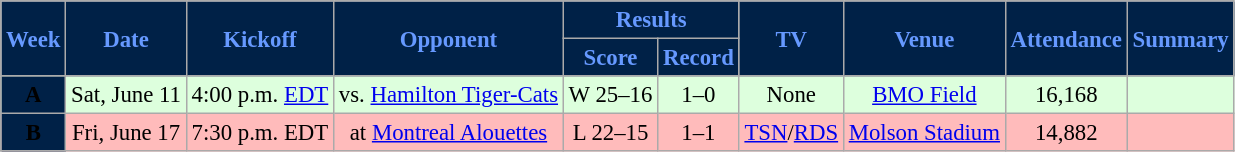<table class="wikitable" style="font-size: 95%;">
<tr>
<th style="background:#002147;color:#6699FF;" rowspan=2>Week</th>
<th style="background:#002147;color:#6699FF;" rowspan=2>Date</th>
<th style="background:#002147;color:#6699FF;" rowspan=2>Kickoff</th>
<th style="background:#002147;color:#6699FF;" rowspan=2>Opponent</th>
<th style="background:#002147;color:#6699FF;" colspan=2>Results</th>
<th style="background:#002147;color:#6699FF;" rowspan=2>TV</th>
<th style="background:#002147;color:#6699FF;" rowspan=2>Venue</th>
<th style="background:#002147;color:#6699FF;" rowspan=2>Attendance</th>
<th style="background:#002147;color:#6699FF;" rowspan=2>Summary</th>
</tr>
<tr>
<th style="background:#002147;color:#6699FF;">Score</th>
<th style="background:#002147;color:#6699FF;">Record</th>
</tr>
<tr align="center" bgcolor="#ddffdd">
<th style="text-align:center; background:#002147;"><span>A</span></th>
<td align="center">Sat, June 11</td>
<td align="center">4:00 p.m. <a href='#'>EDT</a></td>
<td align="center">vs. <a href='#'>Hamilton Tiger-Cats</a></td>
<td align="center">W 25–16</td>
<td align="center">1–0</td>
<td align="center">None</td>
<td align="center"><a href='#'>BMO Field</a></td>
<td align="center">16,168</td>
<td align="center"></td>
</tr>
<tr align="center" bgcolor="#ffbbbb">
<th style="text-align:center; background:#002147;"><span>B</span></th>
<td align="center">Fri, June 17</td>
<td align="center">7:30 p.m. EDT</td>
<td align="center">at <a href='#'>Montreal Alouettes</a></td>
<td align="center">L 22–15</td>
<td align="center">1–1</td>
<td align="center"><a href='#'>TSN</a>/<a href='#'>RDS</a></td>
<td align="center"><a href='#'>Molson Stadium</a></td>
<td align="center">14,882</td>
<td align="center"></td>
</tr>
</table>
